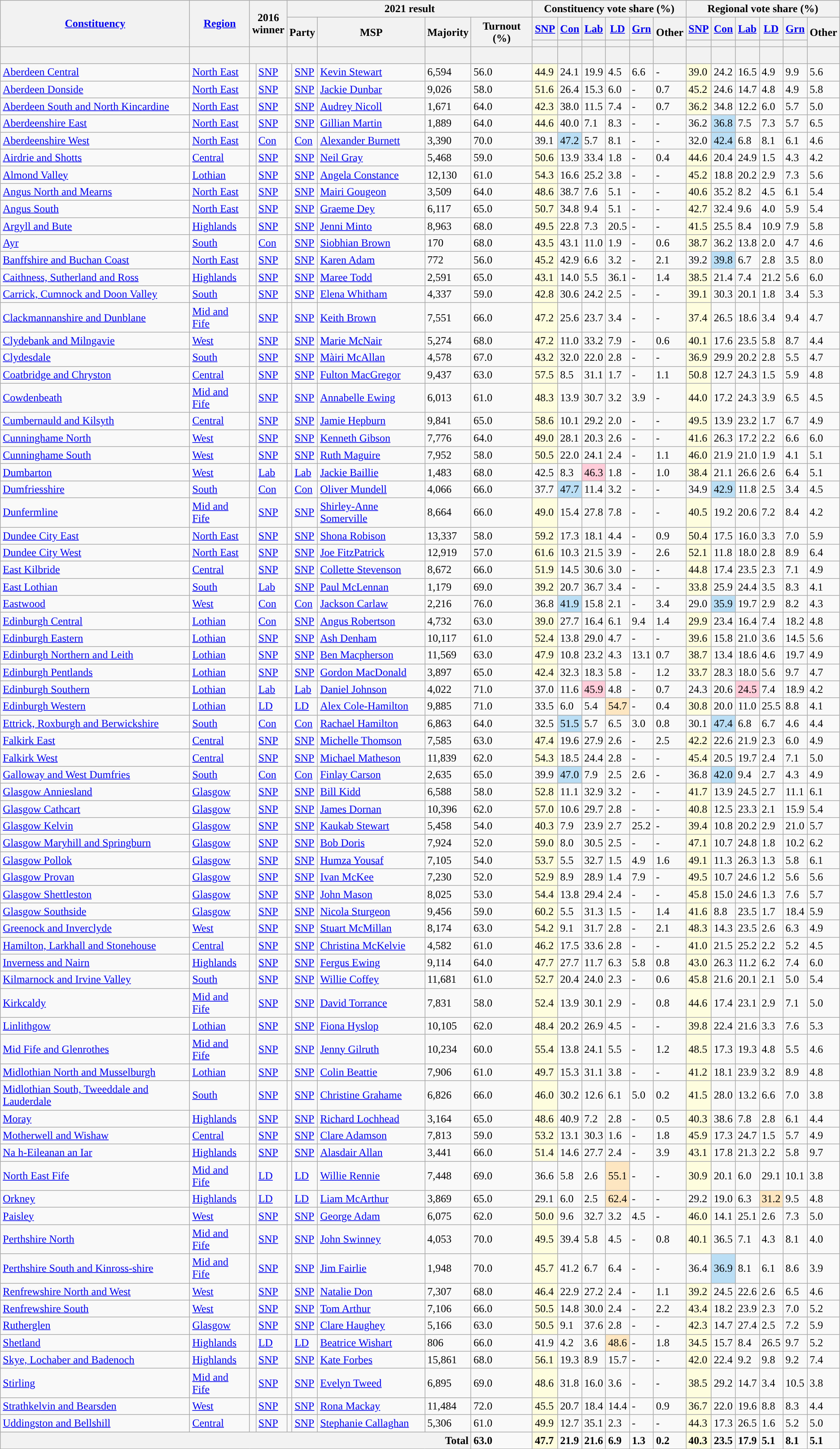<table class="wikitable sortable">
<tr>
<th rowspan="3" scope="col"><a href='#'>Constituency</a></th>
<th rowspan="3" scope="col"><a href='#'>Region</a></th>
<th colspan="2" rowspan="3" scope="col">2016<br>winner</th>
<th colspan="5" scope="col">2021 result</th>
<th colspan="6">Constituency vote share (%)</th>
<th colspan="6">Regional vote share (%)</th>
</tr>
<tr>
<th rowspan="2" colspan="2" scope="col">Party</th>
<th rowspan="2" scope="col">MSP</th>
<th rowspan="2" scope="col">Majority</th>
<th rowspan="2" scope="col">Turnout (%)</th>
<th scope="col"><a href='#'>SNP</a></th>
<th scope="col"><a href='#'>Con</a></th>
<th scope="col"><a href='#'>Lab</a></th>
<th scope="col"><a href='#'>LD</a></th>
<th scope="col"><a href='#'>Grn</a></th>
<th scope="col" rowspan=2>Other</th>
<th scope="col"><a href='#'>SNP</a></th>
<th scope="col"><a href='#'>Con</a></th>
<th scope="col"><a href='#'>Lab</a></th>
<th scope="col"><a href='#'>LD</a></th>
<th scope="col"><a href='#'>Grn</a></th>
<th scope="col" rowspan=2>Other</th>
</tr>
<tr>
<th scope="col" style="background:"></th>
<th scope="col" style="background:"></th>
<th scope="col" style="background:"></th>
<th scope="col" style="background:"></th>
<th scope="col" style="background:"></th>
<th scope="col" style="background:"></th>
<th scope="col" style="background:"></th>
<th scope="col" style="background:"></th>
<th scope="col" style="background:"></th>
<th scope="col" style="background:"></th>
</tr>
<tr style="text-align:center">
<th> </th>
<th> </th>
<th colspan=2> </th>
<th colspan=2> </th>
<th> </th>
<th> </th>
<th> </th>
<th> </th>
<th> </th>
<th> </th>
<th> </th>
<th> </th>
<th> </th>
<th> </th>
<th> </th>
<th> </th>
<th> </th>
<th> </th>
<th> </th>
</tr>
<tr>
<td><a href='#'>Aberdeen Central</a></td>
<td><a href='#'>North East</a></td>
<td style="color:inherit;background:"></td>
<td><a href='#'>SNP</a></td>
<td style="color:inherit;background:"></td>
<td><a href='#'>SNP</a></td>
<td><a href='#'>Kevin Stewart</a></td>
<td>6,594</td>
<td>56.0</td>
<td style="background:#FEFDDE;">44.9</td>
<td>24.1</td>
<td>19.9</td>
<td>4.5</td>
<td>6.6</td>
<td>-</td>
<td style="background:#FEFDDE;">39.0</td>
<td>24.2</td>
<td>16.5</td>
<td>4.9</td>
<td>9.9</td>
<td>5.6</td>
</tr>
<tr>
<td><a href='#'>Aberdeen Donside</a></td>
<td><a href='#'>North East</a></td>
<td style="color:inherit;background:"></td>
<td><a href='#'>SNP</a></td>
<td style="color:inherit;background:"></td>
<td><a href='#'>SNP</a></td>
<td><a href='#'>Jackie Dunbar</a></td>
<td>9,026</td>
<td>58.0</td>
<td style="background:#FEFDDE;">51.6</td>
<td>26.4</td>
<td>15.3</td>
<td>6.0</td>
<td>-</td>
<td>0.7</td>
<td style="background:#FEFDDE;">45.2</td>
<td>24.6</td>
<td>14.7</td>
<td>4.8</td>
<td>4.9</td>
<td>5.8</td>
</tr>
<tr>
<td><a href='#'>Aberdeen South and North Kincardine</a></td>
<td><a href='#'>North East</a></td>
<td style="color:inherit;background:"></td>
<td><a href='#'>SNP</a></td>
<td style="color:inherit;background:"></td>
<td><a href='#'>SNP</a></td>
<td><a href='#'>Audrey Nicoll</a></td>
<td>1,671</td>
<td>64.0</td>
<td style="background:#FEFDDE;">42.3</td>
<td>38.0</td>
<td>11.5</td>
<td>7.4</td>
<td>-</td>
<td>0.7</td>
<td style="background:#FEFDDE;">36.2</td>
<td>34.8</td>
<td>12.2</td>
<td>6.0</td>
<td>5.7</td>
<td>5.0</td>
</tr>
<tr>
<td><a href='#'>Aberdeenshire East</a></td>
<td><a href='#'>North East</a></td>
<td style="color:inherit;background:"></td>
<td><a href='#'>SNP</a></td>
<td style="color:inherit;background:"></td>
<td><a href='#'>SNP</a></td>
<td><a href='#'>Gillian Martin</a></td>
<td>1,889</td>
<td>64.0</td>
<td style="background:#FEFDDE;">44.6</td>
<td>40.0</td>
<td>7.1</td>
<td>8.3</td>
<td>-</td>
<td>-</td>
<td>36.2</td>
<td style="background:#BADEF5;">36.8</td>
<td>7.5</td>
<td>7.3</td>
<td>5.7</td>
<td>6.5</td>
</tr>
<tr>
<td><a href='#'>Aberdeenshire West</a></td>
<td><a href='#'>North East</a></td>
<td style="color:inherit;background:"></td>
<td><a href='#'>Con</a></td>
<td style="color:inherit;background:"></td>
<td><a href='#'>Con</a></td>
<td><a href='#'>Alexander Burnett</a></td>
<td>3,390</td>
<td>70.0</td>
<td>39.1</td>
<td style="background:#BADEF5;">47.2</td>
<td>5.7</td>
<td>8.1</td>
<td>-</td>
<td>-</td>
<td>32.0</td>
<td style="background:#BADEF5;">42.4</td>
<td>6.8</td>
<td>8.1</td>
<td>6.1</td>
<td>4.6</td>
</tr>
<tr>
<td><a href='#'>Airdrie and Shotts</a></td>
<td><a href='#'>Central</a></td>
<td style="color:inherit;background:"></td>
<td><a href='#'>SNP</a></td>
<td style="color:inherit;background:"></td>
<td><a href='#'>SNP</a></td>
<td><a href='#'>Neil Gray</a></td>
<td>5,468</td>
<td>59.0</td>
<td style="background:#FEFDDE;">50.6</td>
<td>13.9</td>
<td>33.4</td>
<td>1.8</td>
<td>-</td>
<td>0.4</td>
<td style="background:#FEFDDE;">44.6</td>
<td>20.4</td>
<td>24.9</td>
<td>1.5</td>
<td>4.3</td>
<td>4.2</td>
</tr>
<tr>
<td><a href='#'>Almond Valley</a></td>
<td><a href='#'>Lothian</a></td>
<td style="color:inherit;background:"></td>
<td><a href='#'>SNP</a></td>
<td style="color:inherit;background:"></td>
<td><a href='#'>SNP</a></td>
<td><a href='#'>Angela Constance</a></td>
<td>12,130</td>
<td>61.0</td>
<td style="background:#FEFDDE;">54.3</td>
<td>16.6</td>
<td>25.2</td>
<td>3.8</td>
<td>-</td>
<td>-</td>
<td style="background:#FEFDDE;">45.2</td>
<td>18.8</td>
<td>20.2</td>
<td>2.9</td>
<td>7.3</td>
<td>5.6</td>
</tr>
<tr>
<td><a href='#'>Angus North and Mearns</a></td>
<td><a href='#'>North East</a></td>
<td style="color:inherit;background:"></td>
<td><a href='#'>SNP</a></td>
<td style="color:inherit;background:"></td>
<td><a href='#'>SNP</a></td>
<td><a href='#'>Mairi Gougeon</a></td>
<td>3,509</td>
<td>64.0</td>
<td style="background:#FEFDDE;">48.6</td>
<td>38.7</td>
<td>7.6</td>
<td>5.1</td>
<td>-</td>
<td>-</td>
<td style="background:#FEFDDE;">40.6</td>
<td>35.2</td>
<td>8.2</td>
<td>4.5</td>
<td>6.1</td>
<td>5.4</td>
</tr>
<tr>
<td><a href='#'>Angus South</a></td>
<td><a href='#'>North East</a></td>
<td style="color:inherit;background:"></td>
<td><a href='#'>SNP</a></td>
<td style="color:inherit;background:"></td>
<td><a href='#'>SNP</a></td>
<td><a href='#'>Graeme Dey</a></td>
<td>6,117</td>
<td>65.0</td>
<td style="background:#FEFDDE;">50.7</td>
<td>34.8</td>
<td>9.4</td>
<td>5.1</td>
<td>-</td>
<td>-</td>
<td style="background:#FEFDDE;">42.7</td>
<td>32.4</td>
<td>9.6</td>
<td>4.0</td>
<td>5.9</td>
<td>5.4</td>
</tr>
<tr>
<td><a href='#'>Argyll and Bute</a></td>
<td><a href='#'>Highlands</a></td>
<td style="color:inherit;background:"></td>
<td><a href='#'>SNP</a></td>
<td style="color:inherit;background:"></td>
<td><a href='#'>SNP</a></td>
<td><a href='#'>Jenni Minto</a></td>
<td>8,963</td>
<td>68.0</td>
<td style="background:#FEFDDE;">49.5</td>
<td>22.8</td>
<td>7.3</td>
<td>20.5</td>
<td>-</td>
<td>-</td>
<td style="background:#FEFDDE;">41.5</td>
<td>25.5</td>
<td>8.4</td>
<td>10.9</td>
<td>7.9</td>
<td>5.8</td>
</tr>
<tr>
<td><a href='#'>Ayr</a></td>
<td><a href='#'>South</a></td>
<td style="color:inherit;background:"></td>
<td><a href='#'>Con</a></td>
<td style="color:inherit;background:"></td>
<td><a href='#'>SNP</a></td>
<td><a href='#'>Siobhian Brown</a></td>
<td>170</td>
<td>68.0</td>
<td style="background:#FEFDDE;">43.5</td>
<td>43.1</td>
<td>11.0</td>
<td>1.9</td>
<td>-</td>
<td>0.6</td>
<td style="background:#FEFDDE;">38.7</td>
<td>36.2</td>
<td>13.8</td>
<td>2.0</td>
<td>4.7</td>
<td>4.6</td>
</tr>
<tr>
<td><a href='#'>Banffshire and Buchan Coast</a></td>
<td><a href='#'>North East</a></td>
<td style="color:inherit;background:"></td>
<td><a href='#'>SNP</a></td>
<td style="color:inherit;background:"></td>
<td><a href='#'>SNP</a></td>
<td><a href='#'>Karen Adam</a></td>
<td>772</td>
<td>56.0</td>
<td style="background:#FEFDDE;">45.2</td>
<td>42.9</td>
<td>6.6</td>
<td>3.2</td>
<td>-</td>
<td>2.1</td>
<td>39.2</td>
<td style="background:#BADEF5;">39.8</td>
<td>6.7</td>
<td>2.8</td>
<td>3.5</td>
<td>8.0</td>
</tr>
<tr>
<td><a href='#'>Caithness, Sutherland and Ross</a></td>
<td><a href='#'>Highlands</a></td>
<td style="color:inherit;background:"></td>
<td><a href='#'>SNP</a></td>
<td style="color:inherit;background:"></td>
<td><a href='#'>SNP</a></td>
<td><a href='#'>Maree Todd</a></td>
<td>2,591</td>
<td>65.0</td>
<td style="background:#FEFDDE;">43.1</td>
<td>14.0</td>
<td>5.5</td>
<td>36.1</td>
<td>-</td>
<td>1.4</td>
<td style="background:#FEFDDE;">38.5</td>
<td>21.4</td>
<td>7.4</td>
<td>21.2</td>
<td>5.6</td>
<td>6.0</td>
</tr>
<tr>
<td><a href='#'>Carrick, Cumnock and Doon Valley</a></td>
<td><a href='#'>South</a></td>
<td style="color:inherit;background:"></td>
<td><a href='#'>SNP</a></td>
<td style="color:inherit;background:"></td>
<td><a href='#'>SNP</a></td>
<td><a href='#'>Elena Whitham</a></td>
<td>4,337</td>
<td>59.0</td>
<td style="background:#FEFDDE;">42.8</td>
<td>30.6</td>
<td>24.2</td>
<td>2.5</td>
<td>-</td>
<td>-</td>
<td style="background:#FEFDDE;">39.1</td>
<td>30.3</td>
<td>20.1</td>
<td>1.8</td>
<td>3.4</td>
<td>5.3</td>
</tr>
<tr>
<td><a href='#'>Clackmannanshire and Dunblane</a></td>
<td><a href='#'>Mid and Fife</a></td>
<td style="color:inherit;background:"></td>
<td><a href='#'>SNP</a></td>
<td style="color:inherit;background:"></td>
<td><a href='#'>SNP</a></td>
<td><a href='#'>Keith Brown</a></td>
<td>7,551</td>
<td>66.0</td>
<td style="background:#FEFDDE;">47.2</td>
<td>25.6</td>
<td>23.7</td>
<td>3.4</td>
<td>-</td>
<td>-</td>
<td style="background:#FEFDDE;">37.4</td>
<td>26.5</td>
<td>18.6</td>
<td>3.4</td>
<td>9.4</td>
<td>4.7</td>
</tr>
<tr>
<td><a href='#'>Clydebank and Milngavie</a></td>
<td><a href='#'>West</a></td>
<td style="color:inherit;background:"></td>
<td><a href='#'>SNP</a></td>
<td style="color:inherit;background:"></td>
<td><a href='#'>SNP</a></td>
<td><a href='#'>Marie McNair</a></td>
<td>5,274</td>
<td>68.0</td>
<td style="background:#FEFDDE;">47.2</td>
<td>11.0</td>
<td>33.2</td>
<td>7.9</td>
<td>-</td>
<td>0.6</td>
<td style="background:#FEFDDE;">40.1</td>
<td>17.6</td>
<td>23.5</td>
<td>5.8</td>
<td>8.7</td>
<td>4.4</td>
</tr>
<tr>
<td><a href='#'>Clydesdale</a></td>
<td><a href='#'>South</a></td>
<td style="color:inherit;background:"></td>
<td><a href='#'>SNP</a></td>
<td style="color:inherit;background:"></td>
<td><a href='#'>SNP</a></td>
<td><a href='#'>Màiri McAllan</a></td>
<td>4,578</td>
<td>67.0</td>
<td style="background:#FEFDDE;">43.2</td>
<td>32.0</td>
<td>22.0</td>
<td>2.8</td>
<td>-</td>
<td>-</td>
<td style="background:#FEFDDE;">36.9</td>
<td>29.9</td>
<td>20.2</td>
<td>2.8</td>
<td>5.5</td>
<td>4.7</td>
</tr>
<tr>
<td><a href='#'>Coatbridge and Chryston</a></td>
<td><a href='#'>Central</a></td>
<td style="color:inherit;background:"></td>
<td><a href='#'>SNP</a></td>
<td style="color:inherit;background:"></td>
<td><a href='#'>SNP</a></td>
<td><a href='#'>Fulton MacGregor</a></td>
<td>9,437</td>
<td>63.0</td>
<td style="background:#FEFDDE;">57.5</td>
<td>8.5</td>
<td>31.1</td>
<td>1.7</td>
<td>-</td>
<td>1.1</td>
<td style="background:#FEFDDE;">50.8</td>
<td>12.7</td>
<td>24.3</td>
<td>1.5</td>
<td>5.9</td>
<td>4.8</td>
</tr>
<tr>
<td><a href='#'>Cowdenbeath</a></td>
<td><a href='#'>Mid and Fife</a></td>
<td style="color:inherit;background:"></td>
<td><a href='#'>SNP</a></td>
<td style="color:inherit;background:"></td>
<td><a href='#'>SNP</a></td>
<td><a href='#'>Annabelle Ewing</a></td>
<td>6,013</td>
<td>61.0</td>
<td style="background:#FEFDDE;">48.3</td>
<td>13.9</td>
<td>30.7</td>
<td>3.2</td>
<td>3.9</td>
<td>-</td>
<td style="background:#FEFDDE;">44.0</td>
<td>17.2</td>
<td>24.3</td>
<td>3.9</td>
<td>6.5</td>
<td>4.5</td>
</tr>
<tr>
<td><a href='#'>Cumbernauld and Kilsyth</a></td>
<td><a href='#'>Central</a></td>
<td style="color:inherit;background:"></td>
<td><a href='#'>SNP</a></td>
<td style="color:inherit;background:"></td>
<td><a href='#'>SNP</a></td>
<td><a href='#'>Jamie Hepburn</a></td>
<td>9,841</td>
<td>65.0</td>
<td style="background:#FEFDDE;">58.6</td>
<td>10.1</td>
<td>29.2</td>
<td>2.0</td>
<td>-</td>
<td>-</td>
<td style="background:#FEFDDE;">49.5</td>
<td>13.9</td>
<td>23.2</td>
<td>1.7</td>
<td>6.7</td>
<td>4.9</td>
</tr>
<tr>
<td><a href='#'>Cunninghame North</a></td>
<td><a href='#'>West</a></td>
<td style="color:inherit;background:"></td>
<td><a href='#'>SNP</a></td>
<td style="color:inherit;background:"></td>
<td><a href='#'>SNP</a></td>
<td><a href='#'>Kenneth Gibson</a></td>
<td>7,776</td>
<td>64.0</td>
<td style="background:#FEFDDE;">49.0</td>
<td>28.1</td>
<td>20.3</td>
<td>2.6</td>
<td>-</td>
<td>-</td>
<td style="background:#FEFDDE;">41.6</td>
<td>26.3</td>
<td>17.2</td>
<td>2.2</td>
<td>6.6</td>
<td>6.0</td>
</tr>
<tr>
<td><a href='#'>Cunninghame South</a></td>
<td><a href='#'>West</a></td>
<td style="color:inherit;background:"></td>
<td><a href='#'>SNP</a></td>
<td style="color:inherit;background:"></td>
<td><a href='#'>SNP</a></td>
<td><a href='#'>Ruth Maguire</a></td>
<td>7,952</td>
<td>58.0</td>
<td style="background:#FEFDDE;">50.5</td>
<td>22.0</td>
<td>24.1</td>
<td>2.4</td>
<td>-</td>
<td>1.1</td>
<td style="background:#FEFDDE;">46.0</td>
<td>21.9</td>
<td>21.0</td>
<td>1.9</td>
<td>4.1</td>
<td>5.1</td>
</tr>
<tr>
<td><a href='#'>Dumbarton</a></td>
<td><a href='#'>West</a></td>
<td style="color:inherit;background:"></td>
<td><a href='#'>Lab</a></td>
<td style="color:inherit;background:"></td>
<td><a href='#'>Lab</a></td>
<td><a href='#'>Jackie Baillie</a></td>
<td>1,483</td>
<td>68.0</td>
<td>42.5</td>
<td>8.3</td>
<td style="background:#FFCCD9;">46.3</td>
<td>1.8</td>
<td>-</td>
<td>1.0</td>
<td style="background:#FEFDDE;">38.4</td>
<td>21.1</td>
<td>26.6</td>
<td>2.6</td>
<td>6.4</td>
<td>5.1</td>
</tr>
<tr>
<td><a href='#'>Dumfriesshire</a></td>
<td><a href='#'>South</a></td>
<td style="color:inherit;background:"></td>
<td><a href='#'>Con</a></td>
<td style="color:inherit;background:"></td>
<td><a href='#'>Con</a></td>
<td><a href='#'>Oliver Mundell</a></td>
<td>4,066</td>
<td>66.0</td>
<td>37.7</td>
<td style="background:#BADEF5;">47.7</td>
<td>11.4</td>
<td>3.2</td>
<td>-</td>
<td>-</td>
<td>34.9</td>
<td style="background:#BADEF5;">42.9</td>
<td>11.8</td>
<td>2.5</td>
<td>3.4</td>
<td>4.5</td>
</tr>
<tr>
<td><a href='#'>Dunfermline</a></td>
<td><a href='#'>Mid and Fife</a></td>
<td style="color:inherit;background:"></td>
<td><a href='#'>SNP</a></td>
<td style="color:inherit;background:"></td>
<td><a href='#'>SNP</a></td>
<td><a href='#'>Shirley-Anne Somerville</a></td>
<td>8,664</td>
<td>66.0</td>
<td style="background:#FEFDDE;">49.0</td>
<td>15.4</td>
<td>27.8</td>
<td>7.8</td>
<td>-</td>
<td>-</td>
<td style="background:#FEFDDE;">40.5</td>
<td>19.2</td>
<td>20.6</td>
<td>7.2</td>
<td>8.4</td>
<td>4.2</td>
</tr>
<tr>
<td><a href='#'>Dundee City East</a></td>
<td><a href='#'>North East</a></td>
<td style="color:inherit;background:"></td>
<td><a href='#'>SNP</a></td>
<td style="color:inherit;background:"></td>
<td><a href='#'>SNP</a></td>
<td><a href='#'>Shona Robison</a></td>
<td>13,337</td>
<td>58.0</td>
<td style="background:#FEFDDE;">59.2</td>
<td>17.3</td>
<td>18.1</td>
<td>4.4</td>
<td>-</td>
<td>0.9</td>
<td style="background:#FEFDDE;">50.4</td>
<td>17.5</td>
<td>16.0</td>
<td>3.3</td>
<td>7.0</td>
<td>5.9</td>
</tr>
<tr>
<td><a href='#'>Dundee City West</a></td>
<td><a href='#'>North East</a></td>
<td style="color:inherit;background:"></td>
<td><a href='#'>SNP</a></td>
<td style="color:inherit;background:"></td>
<td><a href='#'>SNP</a></td>
<td><a href='#'>Joe FitzPatrick</a></td>
<td>12,919</td>
<td>57.0</td>
<td style="background:#FEFDDE;">61.6</td>
<td>10.3</td>
<td>21.5</td>
<td>3.9</td>
<td>-</td>
<td>2.6</td>
<td style="background:#FEFDDE;">52.1</td>
<td>11.8</td>
<td>18.0</td>
<td>2.8</td>
<td>8.9</td>
<td>6.4</td>
</tr>
<tr>
<td><a href='#'>East Kilbride</a></td>
<td><a href='#'>Central</a></td>
<td style="color:inherit;background:"></td>
<td><a href='#'>SNP</a></td>
<td style="color:inherit;background:"></td>
<td><a href='#'>SNP</a></td>
<td><a href='#'>Collette Stevenson</a></td>
<td>8,672</td>
<td>66.0</td>
<td style="background:#FEFDDE;">51.9</td>
<td>14.5</td>
<td>30.6</td>
<td>3.0</td>
<td>-</td>
<td>-</td>
<td style="background:#FEFDDE;">44.8</td>
<td>17.4</td>
<td>23.5</td>
<td>2.3</td>
<td>7.1</td>
<td>4.9</td>
</tr>
<tr>
<td><a href='#'>East Lothian</a></td>
<td><a href='#'>South</a></td>
<td style="color:inherit;background:"></td>
<td><a href='#'>Lab</a></td>
<td style="color:inherit;background:"></td>
<td><a href='#'>SNP</a></td>
<td><a href='#'>Paul McLennan</a></td>
<td>1,179</td>
<td>69.0</td>
<td style="background:#FEFDDE;">39.2</td>
<td>20.7</td>
<td>36.7</td>
<td>3.4</td>
<td>-</td>
<td>-</td>
<td style="background:#FEFDDE;">33.8</td>
<td>25.9</td>
<td>24.4</td>
<td>3.5</td>
<td>8.3</td>
<td>4.1</td>
</tr>
<tr>
<td><a href='#'>Eastwood</a></td>
<td><a href='#'>West</a></td>
<td style="color:inherit;background:"></td>
<td><a href='#'>Con</a></td>
<td style="color:inherit;background:"></td>
<td><a href='#'>Con</a></td>
<td><a href='#'>Jackson Carlaw</a></td>
<td>2,216</td>
<td>76.0</td>
<td>36.8</td>
<td style="background:#BADEF5;">41.9</td>
<td>15.8</td>
<td>2.1</td>
<td>-</td>
<td>3.4</td>
<td>29.0</td>
<td style="background:#BADEF5;">35.9</td>
<td>19.7</td>
<td>2.9</td>
<td>8.2</td>
<td>4.3</td>
</tr>
<tr>
<td><a href='#'>Edinburgh Central</a></td>
<td><a href='#'>Lothian</a></td>
<td style="color:inherit;background:"></td>
<td><a href='#'>Con</a></td>
<td style="color:inherit;background:"></td>
<td><a href='#'>SNP</a></td>
<td><a href='#'>Angus Robertson</a></td>
<td>4,732</td>
<td>63.0</td>
<td style="background:#FEFDDE;">39.0</td>
<td>27.7</td>
<td>16.4</td>
<td>6.1</td>
<td>9.4</td>
<td>1.4</td>
<td style="background:#FEFDDE;">29.9</td>
<td>23.4</td>
<td>16.4</td>
<td>7.4</td>
<td>18.2</td>
<td>4.8</td>
</tr>
<tr>
<td><a href='#'>Edinburgh Eastern</a></td>
<td><a href='#'>Lothian</a></td>
<td style="color:inherit;background:"></td>
<td><a href='#'>SNP</a></td>
<td style="color:inherit;background:"></td>
<td><a href='#'>SNP</a></td>
<td><a href='#'>Ash Denham</a></td>
<td>10,117</td>
<td>61.0</td>
<td style="background:#FEFDDE;">52.4</td>
<td>13.8</td>
<td>29.0</td>
<td>4.7</td>
<td>-</td>
<td>-</td>
<td style="background:#FEFDDE;">39.6</td>
<td>15.8</td>
<td>21.0</td>
<td>3.6</td>
<td>14.5</td>
<td>5.6</td>
</tr>
<tr>
<td><a href='#'>Edinburgh Northern and Leith</a></td>
<td><a href='#'>Lothian</a></td>
<td style="color:inherit;background:"></td>
<td><a href='#'>SNP</a></td>
<td style="color:inherit;background:"></td>
<td><a href='#'>SNP</a></td>
<td><a href='#'>Ben Macpherson</a></td>
<td>11,569</td>
<td>63.0</td>
<td style="background:#FEFDDE;">47.9</td>
<td>10.8</td>
<td>23.2</td>
<td>4.3</td>
<td>13.1</td>
<td>0.7</td>
<td style="background:#FEFDDE;">38.7</td>
<td>13.4</td>
<td>18.6</td>
<td>4.6</td>
<td>19.7</td>
<td>4.9</td>
</tr>
<tr>
<td><a href='#'>Edinburgh Pentlands</a></td>
<td><a href='#'>Lothian</a></td>
<td style="color:inherit;background:"></td>
<td><a href='#'>SNP</a></td>
<td style="color:inherit;background:"></td>
<td><a href='#'>SNP</a></td>
<td><a href='#'>Gordon MacDonald</a></td>
<td>3,897</td>
<td>65.0</td>
<td style="background:#FEFDDE;">42.4</td>
<td>32.3</td>
<td>18.3</td>
<td>5.8</td>
<td>-</td>
<td>1.2</td>
<td style="background:#FEFDDE;">33.7</td>
<td>28.3</td>
<td>18.0</td>
<td>5.6</td>
<td>9.7</td>
<td>4.7</td>
</tr>
<tr>
<td><a href='#'>Edinburgh Southern</a></td>
<td><a href='#'>Lothian</a></td>
<td style="color:inherit;background:"></td>
<td><a href='#'>Lab</a></td>
<td style="color:inherit;background:"></td>
<td><a href='#'>Lab</a></td>
<td><a href='#'>Daniel Johnson</a></td>
<td>4,022</td>
<td>71.0</td>
<td>37.0</td>
<td>11.6</td>
<td style="background:#FFCCD9;">45.9</td>
<td>4.8</td>
<td>-</td>
<td>0.7</td>
<td>24.3</td>
<td>20.6</td>
<td style="background:#FFCCD9;">24.5</td>
<td>7.4</td>
<td>18.9</td>
<td>4.2</td>
</tr>
<tr>
<td><a href='#'>Edinburgh Western</a></td>
<td><a href='#'>Lothian</a></td>
<td style="color:inherit;background:"></td>
<td><a href='#'>LD</a></td>
<td style="color:inherit;background:"></td>
<td><a href='#'>LD</a></td>
<td><a href='#'>Alex Cole-Hamilton</a></td>
<td>9,885</td>
<td>71.0</td>
<td>33.5</td>
<td>6.0</td>
<td>5.4</td>
<td style="background:#FDE6C1;">54.7</td>
<td>-</td>
<td>0.4</td>
<td style="background:#FEFDDE;">30.8</td>
<td>20.0</td>
<td>11.0</td>
<td>25.5</td>
<td>8.8</td>
<td>4.1</td>
</tr>
<tr>
<td><a href='#'>Ettrick, Roxburgh and Berwickshire</a></td>
<td><a href='#'>South</a></td>
<td style="color:inherit;background:"></td>
<td><a href='#'>Con</a></td>
<td style="color:inherit;background:"></td>
<td><a href='#'>Con</a></td>
<td><a href='#'>Rachael Hamilton</a></td>
<td>6,863</td>
<td>64.0</td>
<td>32.5</td>
<td style="background:#BADEF5;">51.5</td>
<td>5.7</td>
<td>6.5</td>
<td>3.0</td>
<td>0.8</td>
<td>30.1</td>
<td style="background:#BADEF5;">47.4</td>
<td>6.8</td>
<td>6.7</td>
<td>4.6</td>
<td>4.4</td>
</tr>
<tr>
<td><a href='#'>Falkirk East</a></td>
<td><a href='#'>Central</a></td>
<td style="color:inherit;background:"></td>
<td><a href='#'>SNP</a></td>
<td style="color:inherit;background:"></td>
<td><a href='#'>SNP</a></td>
<td><a href='#'>Michelle Thomson</a></td>
<td>7,585</td>
<td>63.0</td>
<td style="background:#FEFDDE;">47.4</td>
<td>19.6</td>
<td>27.9</td>
<td>2.6</td>
<td>-</td>
<td>2.5</td>
<td style="background:#FEFDDE;">42.2</td>
<td>22.6</td>
<td>21.9</td>
<td>2.3</td>
<td>6.0</td>
<td>4.9</td>
</tr>
<tr>
<td><a href='#'>Falkirk West</a></td>
<td><a href='#'>Central</a></td>
<td style="color:inherit;background:"></td>
<td><a href='#'>SNP</a></td>
<td style="color:inherit;background:"></td>
<td><a href='#'>SNP</a></td>
<td><a href='#'>Michael Matheson</a></td>
<td>11,839</td>
<td>62.0</td>
<td style="background:#FEFDDE;">54.3</td>
<td>18.5</td>
<td>24.4</td>
<td>2.8</td>
<td>-</td>
<td>-</td>
<td style="background:#FEFDDE;">45.4</td>
<td>20.5</td>
<td>19.7</td>
<td>2.4</td>
<td>7.1</td>
<td>5.0</td>
</tr>
<tr>
<td><a href='#'>Galloway and West Dumfries</a></td>
<td><a href='#'>South</a></td>
<td style="color:inherit;background:"></td>
<td><a href='#'>Con</a></td>
<td style="color:inherit;background:"></td>
<td><a href='#'>Con</a></td>
<td><a href='#'>Finlay Carson</a></td>
<td>2,635</td>
<td>65.0</td>
<td>39.9</td>
<td style="background:#BADEF5;">47.0</td>
<td>7.9</td>
<td>2.5</td>
<td>2.6</td>
<td>-</td>
<td>36.8</td>
<td style="background:#BADEF5;">42.0</td>
<td>9.4</td>
<td>2.7</td>
<td>4.3</td>
<td>4.9</td>
</tr>
<tr>
<td><a href='#'>Glasgow Anniesland</a></td>
<td><a href='#'>Glasgow</a></td>
<td style="color:inherit;background:"></td>
<td><a href='#'>SNP</a></td>
<td style="color:inherit;background:"></td>
<td><a href='#'>SNP</a></td>
<td><a href='#'>Bill Kidd</a></td>
<td>6,588</td>
<td>58.0</td>
<td style="background:#FEFDDE;">52.8</td>
<td>11.1</td>
<td>32.9</td>
<td>3.2</td>
<td>-</td>
<td>-</td>
<td style="background:#FEFDDE;">41.7</td>
<td>13.9</td>
<td>24.5</td>
<td>2.7</td>
<td>11.1</td>
<td>6.1</td>
</tr>
<tr>
<td><a href='#'>Glasgow Cathcart</a></td>
<td><a href='#'>Glasgow</a></td>
<td style="color:inherit;background:"></td>
<td><a href='#'>SNP</a></td>
<td style="color:inherit;background:"></td>
<td><a href='#'>SNP</a></td>
<td><a href='#'>James Dornan</a></td>
<td>10,396</td>
<td>62.0</td>
<td style="background:#FEFDDE;">57.0</td>
<td>10.6</td>
<td>29.7</td>
<td>2.8</td>
<td>-</td>
<td>-</td>
<td style="background:#FEFDDE;">40.8</td>
<td>12.5</td>
<td>23.3</td>
<td>2.1</td>
<td>15.9</td>
<td>5.4</td>
</tr>
<tr>
<td><a href='#'>Glasgow Kelvin</a></td>
<td><a href='#'>Glasgow</a></td>
<td style="color:inherit;background:"></td>
<td><a href='#'>SNP</a></td>
<td style="color:inherit;background:"></td>
<td><a href='#'>SNP</a></td>
<td><a href='#'>Kaukab Stewart</a></td>
<td>5,458</td>
<td>54.0</td>
<td style="background:#FEFDDE;">40.3</td>
<td>7.9</td>
<td>23.9</td>
<td>2.7</td>
<td>25.2</td>
<td>-</td>
<td style="background:#FEFDDE;">39.4</td>
<td>10.8</td>
<td>20.2</td>
<td>2.9</td>
<td>21.0</td>
<td>5.7</td>
</tr>
<tr>
<td><a href='#'>Glasgow Maryhill and Springburn</a></td>
<td><a href='#'>Glasgow</a></td>
<td style="color:inherit;background:"></td>
<td><a href='#'>SNP</a></td>
<td style="color:inherit;background:"></td>
<td><a href='#'>SNP</a></td>
<td><a href='#'>Bob Doris</a></td>
<td>7,924</td>
<td>52.0</td>
<td style="background:#FEFDDE;">59.0</td>
<td>8.0</td>
<td>30.5</td>
<td>2.5</td>
<td>-</td>
<td>-</td>
<td style="background:#FEFDDE;">47.1</td>
<td>10.7</td>
<td>24.8</td>
<td>1.8</td>
<td>10.2</td>
<td>6.2</td>
</tr>
<tr>
<td><a href='#'>Glasgow Pollok</a></td>
<td><a href='#'>Glasgow</a></td>
<td style="color:inherit;background:"></td>
<td><a href='#'>SNP</a></td>
<td style="color:inherit;background:"></td>
<td><a href='#'>SNP</a></td>
<td><a href='#'>Humza Yousaf</a></td>
<td>7,105</td>
<td>54.0</td>
<td style="background:#FEFDDE;">53.7</td>
<td>5.5</td>
<td>32.7</td>
<td>1.5</td>
<td>4.9</td>
<td>1.6</td>
<td style="background:#FEFDDE;">49.1</td>
<td>11.3</td>
<td>26.3</td>
<td>1.3</td>
<td>5.8</td>
<td>6.1</td>
</tr>
<tr>
<td><a href='#'>Glasgow Provan</a></td>
<td><a href='#'>Glasgow</a></td>
<td style="color:inherit;background:"></td>
<td><a href='#'>SNP</a></td>
<td style="color:inherit;background:"></td>
<td><a href='#'>SNP</a></td>
<td><a href='#'>Ivan McKee</a></td>
<td>7,230</td>
<td>52.0</td>
<td style="background:#FEFDDE;">52.9</td>
<td>8.9</td>
<td>28.9</td>
<td>1.4</td>
<td>7.9</td>
<td>-</td>
<td style="background:#FEFDDE;">49.5</td>
<td>10.7</td>
<td>24.6</td>
<td>1.2</td>
<td>5.6</td>
<td>5.6</td>
</tr>
<tr>
<td><a href='#'>Glasgow Shettleston</a></td>
<td><a href='#'>Glasgow</a></td>
<td style="color:inherit;background:"></td>
<td><a href='#'>SNP</a></td>
<td style="color:inherit;background:"></td>
<td><a href='#'>SNP</a></td>
<td><a href='#'>John Mason</a></td>
<td>8,025</td>
<td>53.0</td>
<td style="background:#FEFDDE;">54.4</td>
<td>13.8</td>
<td>29.4</td>
<td>2.4</td>
<td>-</td>
<td>-</td>
<td style="background:#FEFDDE;">45.8</td>
<td>15.0</td>
<td>24.6</td>
<td>1.3</td>
<td>7.6</td>
<td>5.7</td>
</tr>
<tr>
<td><a href='#'>Glasgow Southside</a></td>
<td><a href='#'>Glasgow</a></td>
<td style="color:inherit;background:"></td>
<td><a href='#'>SNP</a></td>
<td style="color:inherit;background:"></td>
<td><a href='#'>SNP</a></td>
<td><a href='#'>Nicola Sturgeon</a></td>
<td>9,456</td>
<td>59.0</td>
<td style="background:#FEFDDE;">60.2</td>
<td>5.5</td>
<td>31.3</td>
<td>1.5</td>
<td>-</td>
<td>1.4</td>
<td style="background:#FEFDDE;">41.6</td>
<td>8.8</td>
<td>23.5</td>
<td>1.7</td>
<td>18.4</td>
<td>5.9</td>
</tr>
<tr>
<td><a href='#'>Greenock and Inverclyde</a></td>
<td><a href='#'>West</a></td>
<td style="color:inherit;background:"></td>
<td><a href='#'>SNP</a></td>
<td style="color:inherit;background:"></td>
<td><a href='#'>SNP</a></td>
<td><a href='#'>Stuart McMillan</a></td>
<td>8,174</td>
<td>63.0</td>
<td style="background:#FEFDDE;">54.2</td>
<td>9.1</td>
<td>31.7</td>
<td>2.8</td>
<td>-</td>
<td>2.1</td>
<td style="background:#FEFDDE;">48.3</td>
<td>14.3</td>
<td>23.5</td>
<td>2.6</td>
<td>6.3</td>
<td>4.9</td>
</tr>
<tr>
<td><a href='#'>Hamilton, Larkhall and Stonehouse</a></td>
<td><a href='#'>Central</a></td>
<td style="color:inherit;background:"></td>
<td><a href='#'>SNP</a></td>
<td style="color:inherit;background:"></td>
<td><a href='#'>SNP</a></td>
<td><a href='#'>Christina McKelvie</a></td>
<td>4,582</td>
<td>61.0</td>
<td style="background:#FEFDDE;">46.2</td>
<td>17.5</td>
<td>33.6</td>
<td>2.8</td>
<td>-</td>
<td>-</td>
<td style="background:#FEFDDE;">41.0</td>
<td>21.5</td>
<td>25.2</td>
<td>2.2</td>
<td>5.2</td>
<td>4.5</td>
</tr>
<tr>
<td><a href='#'>Inverness and Nairn</a></td>
<td><a href='#'>Highlands</a></td>
<td style="color:inherit;background:"></td>
<td><a href='#'>SNP</a></td>
<td style="color:inherit;background:"></td>
<td><a href='#'>SNP</a></td>
<td><a href='#'>Fergus Ewing</a></td>
<td>9,114</td>
<td>64.0</td>
<td style="background:#FEFDDE;">47.7</td>
<td>27.7</td>
<td>11.7</td>
<td>6.3</td>
<td>5.8</td>
<td>0.8</td>
<td style="background:#FEFDDE;">43.0</td>
<td>26.3</td>
<td>11.2</td>
<td>6.2</td>
<td>7.4</td>
<td>6.0</td>
</tr>
<tr>
<td><a href='#'>Kilmarnock and Irvine Valley</a></td>
<td><a href='#'>South</a></td>
<td style="color:inherit;background:"></td>
<td><a href='#'>SNP</a></td>
<td style="color:inherit;background:"></td>
<td><a href='#'>SNP</a></td>
<td><a href='#'>Willie Coffey</a></td>
<td>11,681</td>
<td>61.0</td>
<td style="background:#FEFDDE;">52.7</td>
<td>20.4</td>
<td>24.0</td>
<td>2.3</td>
<td>-</td>
<td>0.6</td>
<td style="background:#FEFDDE;">45.8</td>
<td>21.6</td>
<td>20.1</td>
<td>2.1</td>
<td>5.0</td>
<td>5.4</td>
</tr>
<tr>
<td><a href='#'>Kirkcaldy</a></td>
<td><a href='#'>Mid and Fife</a></td>
<td style="color:inherit;background:"></td>
<td><a href='#'>SNP</a></td>
<td style="color:inherit;background:"></td>
<td><a href='#'>SNP</a></td>
<td><a href='#'>David Torrance</a></td>
<td>7,831</td>
<td>58.0</td>
<td style="background:#FEFDDE;">52.4</td>
<td>13.9</td>
<td>30.1</td>
<td>2.9</td>
<td>-</td>
<td>0.8</td>
<td style="background:#FEFDDE;">44.6</td>
<td>17.4</td>
<td>23.1</td>
<td>2.9</td>
<td>7.1</td>
<td>5.0</td>
</tr>
<tr>
<td><a href='#'>Linlithgow</a></td>
<td><a href='#'>Lothian</a></td>
<td style="color:inherit;background:"></td>
<td><a href='#'>SNP</a></td>
<td style="color:inherit;background:"></td>
<td><a href='#'>SNP</a></td>
<td><a href='#'>Fiona Hyslop</a></td>
<td>10,105</td>
<td>62.0</td>
<td style="background:#FEFDDE;">48.4</td>
<td>20.2</td>
<td>26.9</td>
<td>4.5</td>
<td>-</td>
<td>-</td>
<td style="background:#FEFDDE;">39.8</td>
<td>22.4</td>
<td>21.6</td>
<td>3.3</td>
<td>7.6</td>
<td>5.3</td>
</tr>
<tr>
<td><a href='#'>Mid Fife and Glenrothes</a></td>
<td><a href='#'>Mid and Fife</a></td>
<td style="color:inherit;background:"></td>
<td><a href='#'>SNP</a></td>
<td style="color:inherit;background:"></td>
<td><a href='#'>SNP</a></td>
<td><a href='#'>Jenny Gilruth</a></td>
<td>10,234</td>
<td>60.0</td>
<td style="background:#FEFDDE;">55.4</td>
<td>13.8</td>
<td>24.1</td>
<td>5.5</td>
<td>-</td>
<td>1.2</td>
<td style="background:#FEFDDE;">48.5</td>
<td>17.3</td>
<td>19.3</td>
<td>4.8</td>
<td>5.5</td>
<td>4.6</td>
</tr>
<tr>
<td><a href='#'>Midlothian North and Musselburgh</a></td>
<td><a href='#'>Lothian</a></td>
<td style="color:inherit;background:"></td>
<td><a href='#'>SNP</a></td>
<td style="color:inherit;background:"></td>
<td><a href='#'>SNP</a></td>
<td><a href='#'>Colin Beattie</a></td>
<td>7,906</td>
<td>61.0</td>
<td style="background:#FEFDDE;">49.7</td>
<td>15.3</td>
<td>31.1</td>
<td>3.8</td>
<td>-</td>
<td>-</td>
<td style="background:#FEFDDE;">41.2</td>
<td>18.1</td>
<td>23.9</td>
<td>3.2</td>
<td>8.9</td>
<td>4.8</td>
</tr>
<tr>
<td><a href='#'>Midlothian South, Tweeddale and Lauderdale</a></td>
<td><a href='#'>South</a></td>
<td style="color:inherit;background:"></td>
<td><a href='#'>SNP</a></td>
<td style="color:inherit;background:"></td>
<td><a href='#'>SNP</a></td>
<td><a href='#'>Christine Grahame</a></td>
<td>6,826</td>
<td>66.0</td>
<td style="background:#FEFDDE;">46.0</td>
<td>30.2</td>
<td>12.6</td>
<td>6.1</td>
<td>5.0</td>
<td>0.2</td>
<td style="background:#FEFDDE;">41.5</td>
<td>28.0</td>
<td>13.2</td>
<td>6.6</td>
<td>7.0</td>
<td>3.8</td>
</tr>
<tr>
<td><a href='#'>Moray</a></td>
<td><a href='#'>Highlands</a></td>
<td style="color:inherit;background:"></td>
<td><a href='#'>SNP</a></td>
<td style="color:inherit;background:"></td>
<td><a href='#'>SNP</a></td>
<td><a href='#'>Richard Lochhead</a></td>
<td>3,164</td>
<td>65.0</td>
<td style="background:#FEFDDE;">48.6</td>
<td>40.9</td>
<td>7.2</td>
<td>2.8</td>
<td>-</td>
<td>0.5</td>
<td style="background:#FEFDDE;">40.3</td>
<td>38.6</td>
<td>7.8</td>
<td>2.8</td>
<td>6.1</td>
<td>4.4</td>
</tr>
<tr>
<td><a href='#'>Motherwell and Wishaw</a></td>
<td><a href='#'>Central</a></td>
<td style="color:inherit;background:"></td>
<td><a href='#'>SNP</a></td>
<td style="color:inherit;background:"></td>
<td><a href='#'>SNP</a></td>
<td><a href='#'>Clare Adamson</a></td>
<td>7,813</td>
<td>59.0</td>
<td style="background:#FEFDDE;">53.2</td>
<td>13.1</td>
<td>30.3</td>
<td>1.6</td>
<td>-</td>
<td>1.8</td>
<td style="background:#FEFDDE;">45.9</td>
<td>17.3</td>
<td>24.7</td>
<td>1.5</td>
<td>5.7</td>
<td>4.9</td>
</tr>
<tr>
<td><a href='#'>Na h-Eileanan an Iar</a></td>
<td><a href='#'>Highlands</a></td>
<td style="color:inherit;background:"></td>
<td><a href='#'>SNP</a></td>
<td style="color:inherit;background:"></td>
<td><a href='#'>SNP</a></td>
<td><a href='#'>Alasdair Allan</a></td>
<td>3,441</td>
<td>66.0</td>
<td style="background:#FEFDDE;">51.4</td>
<td>14.6</td>
<td>27.7</td>
<td>2.4</td>
<td>-</td>
<td>3.9</td>
<td style="background:#FEFDDE;">43.1</td>
<td>17.8</td>
<td>21.3</td>
<td>2.2</td>
<td>5.8</td>
<td>9.7</td>
</tr>
<tr>
<td><a href='#'>North East Fife</a></td>
<td><a href='#'>Mid and Fife</a></td>
<td style="color:inherit;background:"></td>
<td><a href='#'>LD</a></td>
<td style="color:inherit;background:"></td>
<td><a href='#'>LD</a></td>
<td><a href='#'>Willie Rennie</a></td>
<td>7,448</td>
<td>69.0</td>
<td>36.6</td>
<td>5.8</td>
<td>2.6</td>
<td style="background:#FDE6C1;">55.1</td>
<td>-</td>
<td>-</td>
<td style="background:#FEFDDE;">30.9</td>
<td>20.1</td>
<td>6.0</td>
<td>29.1</td>
<td>10.1</td>
<td>3.8</td>
</tr>
<tr>
<td><a href='#'>Orkney</a></td>
<td><a href='#'>Highlands</a></td>
<td style="color:inherit;background:"></td>
<td><a href='#'>LD</a></td>
<td style="color:inherit;background:"></td>
<td><a href='#'>LD</a></td>
<td><a href='#'>Liam McArthur</a></td>
<td>3,869</td>
<td>65.0</td>
<td>29.1</td>
<td>6.0</td>
<td>2.5</td>
<td style="background:#FDE6C1;">62.4</td>
<td>-</td>
<td>-</td>
<td>29.2</td>
<td>19.0</td>
<td>6.3</td>
<td style="background:#FDE6C1;">31.2</td>
<td>9.5</td>
<td>4.8</td>
</tr>
<tr>
<td><a href='#'>Paisley</a></td>
<td><a href='#'>West</a></td>
<td style="color:inherit;background:"></td>
<td><a href='#'>SNP</a></td>
<td style="color:inherit;background:"></td>
<td><a href='#'>SNP</a></td>
<td><a href='#'>George Adam</a></td>
<td>6,075</td>
<td>62.0</td>
<td style="background:#FEFDDE;">50.0</td>
<td>9.6</td>
<td>32.7</td>
<td>3.2</td>
<td>4.5</td>
<td>-</td>
<td style="background:#FEFDDE;">46.0</td>
<td>14.1</td>
<td>25.1</td>
<td>2.6</td>
<td>7.3</td>
<td>5.0</td>
</tr>
<tr>
<td><a href='#'>Perthshire North</a></td>
<td><a href='#'>Mid and Fife</a></td>
<td style="color:inherit;background:"></td>
<td><a href='#'>SNP</a></td>
<td style="color:inherit;background:"></td>
<td><a href='#'>SNP</a></td>
<td><a href='#'>John Swinney</a></td>
<td>4,053</td>
<td>70.0</td>
<td style="background:#FEFDDE;">49.5</td>
<td>39.4</td>
<td>5.8</td>
<td>4.5</td>
<td>-</td>
<td>0.8</td>
<td style="background:#FEFDDE;">40.1</td>
<td>36.5</td>
<td>7.1</td>
<td>4.3</td>
<td>8.1</td>
<td>4.0</td>
</tr>
<tr>
<td><a href='#'>Perthshire South and Kinross-shire</a></td>
<td><a href='#'>Mid and Fife</a></td>
<td style="color:inherit;background:"></td>
<td><a href='#'>SNP</a></td>
<td style="color:inherit;background:"></td>
<td><a href='#'>SNP</a></td>
<td><a href='#'>Jim Fairlie</a></td>
<td>1,948</td>
<td>70.0</td>
<td style="background:#FEFDDE;">45.7</td>
<td>41.2</td>
<td>6.7</td>
<td>6.4</td>
<td>-</td>
<td>-</td>
<td>36.4</td>
<td style="background:#BADEF5;">36.9</td>
<td>8.1</td>
<td>6.1</td>
<td>8.6</td>
<td>3.9</td>
</tr>
<tr>
<td><a href='#'>Renfrewshire North and West</a></td>
<td><a href='#'>West</a></td>
<td style="color:inherit;background:"></td>
<td><a href='#'>SNP</a></td>
<td style="color:inherit;background:"></td>
<td><a href='#'>SNP</a></td>
<td><a href='#'>Natalie Don</a></td>
<td>7,307</td>
<td>68.0</td>
<td style="background:#FEFDDE;">46.4</td>
<td>22.9</td>
<td>27.2</td>
<td>2.4</td>
<td>-</td>
<td>1.1</td>
<td style="background:#FEFDDE;">39.2</td>
<td>24.5</td>
<td>22.6</td>
<td>2.6</td>
<td>6.5</td>
<td>4.6</td>
</tr>
<tr>
<td><a href='#'>Renfrewshire South</a></td>
<td><a href='#'>West</a></td>
<td style="color:inherit;background:"></td>
<td><a href='#'>SNP</a></td>
<td style="color:inherit;background:"></td>
<td><a href='#'>SNP</a></td>
<td><a href='#'>Tom Arthur</a></td>
<td>7,106</td>
<td>66.0</td>
<td style="background:#FEFDDE;">50.5</td>
<td>14.8</td>
<td>30.0</td>
<td>2.4</td>
<td>-</td>
<td>2.2</td>
<td style="background:#FEFDDE;">43.4</td>
<td>18.2</td>
<td>23.9</td>
<td>2.3</td>
<td>7.0</td>
<td>5.2</td>
</tr>
<tr>
<td><a href='#'>Rutherglen</a></td>
<td><a href='#'>Glasgow</a></td>
<td style="color:inherit;background:"></td>
<td><a href='#'>SNP</a></td>
<td style="color:inherit;background:"></td>
<td><a href='#'>SNP</a></td>
<td><a href='#'>Clare Haughey</a></td>
<td>5,166</td>
<td>63.0</td>
<td style="background:#FEFDDE;">50.5</td>
<td>9.1</td>
<td>37.6</td>
<td>2.8</td>
<td>-</td>
<td>-</td>
<td style="background:#FEFDDE;">42.3</td>
<td>14.7</td>
<td>27.4</td>
<td>2.5</td>
<td>7.2</td>
<td>5.9</td>
</tr>
<tr>
<td><a href='#'>Shetland</a></td>
<td><a href='#'>Highlands</a></td>
<td style="color:inherit;background:"></td>
<td><a href='#'>LD</a></td>
<td style="color:inherit;background:"></td>
<td><a href='#'>LD</a></td>
<td><a href='#'>Beatrice Wishart</a></td>
<td>806</td>
<td>66.0</td>
<td>41.9</td>
<td>4.2</td>
<td>3.6</td>
<td style="background:#FDE6C1;">48.6</td>
<td>-</td>
<td>1.8</td>
<td style="background:#FEFDDE;">34.5</td>
<td>15.7</td>
<td>8.4</td>
<td>26.5</td>
<td>9.7</td>
<td>5.2</td>
</tr>
<tr>
<td><a href='#'>Skye, Lochaber and Badenoch</a></td>
<td><a href='#'>Highlands</a></td>
<td style="color:inherit;background:"></td>
<td><a href='#'>SNP</a></td>
<td style="color:inherit;background:"></td>
<td><a href='#'>SNP</a></td>
<td><a href='#'>Kate Forbes</a></td>
<td>15,861</td>
<td>68.0</td>
<td style="background:#FEFDDE;">56.1</td>
<td>19.3</td>
<td>8.9</td>
<td>15.7</td>
<td>-</td>
<td>-</td>
<td style="background:#FEFDDE;">42.0</td>
<td>22.4</td>
<td>9.2</td>
<td>9.8</td>
<td>9.2</td>
<td>7.4</td>
</tr>
<tr>
<td><a href='#'>Stirling</a></td>
<td><a href='#'>Mid and Fife</a></td>
<td style="color:inherit;background:"></td>
<td><a href='#'>SNP</a></td>
<td style="color:inherit;background:"></td>
<td><a href='#'>SNP</a></td>
<td><a href='#'>Evelyn Tweed</a></td>
<td>6,895</td>
<td>69.0</td>
<td style="background:#FEFDDE;">48.6</td>
<td>31.8</td>
<td>16.0</td>
<td>3.6</td>
<td>-</td>
<td>-</td>
<td style="background:#FEFDDE;">38.5</td>
<td>29.2</td>
<td>14.7</td>
<td>3.4</td>
<td>10.5</td>
<td>3.8</td>
</tr>
<tr>
<td><a href='#'>Strathkelvin and Bearsden</a></td>
<td><a href='#'>West</a></td>
<td style="color:inherit;background:"></td>
<td><a href='#'>SNP</a></td>
<td style="color:inherit;background:"></td>
<td><a href='#'>SNP</a></td>
<td><a href='#'>Rona Mackay</a></td>
<td>11,484</td>
<td>72.0</td>
<td style="background:#FEFDDE;">45.5</td>
<td>20.7</td>
<td>18.4</td>
<td>14.4</td>
<td>-</td>
<td>0.9</td>
<td style="background:#FEFDDE;">36.7</td>
<td>22.0</td>
<td>19.6</td>
<td>8.8</td>
<td>8.3</td>
<td>4.4</td>
</tr>
<tr>
<td><a href='#'>Uddingston and Bellshill</a></td>
<td><a href='#'>Central</a></td>
<td style="color:inherit;background:"></td>
<td><a href='#'>SNP</a></td>
<td style="color:inherit;background:"></td>
<td><a href='#'>SNP</a></td>
<td><a href='#'>Stephanie Callaghan</a></td>
<td>5,306</td>
<td>61.0</td>
<td style="background:#FEFDDE;">49.9</td>
<td>12.7</td>
<td>35.1</td>
<td>2.3</td>
<td>-</td>
<td>-</td>
<td style="background:#FEFDDE;">44.3</td>
<td>17.3</td>
<td>26.5</td>
<td>1.6</td>
<td>5.2</td>
<td>5.0</td>
</tr>
<tr class="sortbottom">
<th colspan="8" style="text-align:right;"><strong>Total</strong></th>
<td><strong>63.0</strong></td>
<td style="background:#FEFDDE;"><strong>47.7</strong></td>
<td><strong>21.9</strong></td>
<td><strong>21.6</strong></td>
<td><strong>6.9</strong></td>
<td><strong>1.3</strong></td>
<td><strong>0.2</strong></td>
<td style="background:#FEFDDE;"><strong>40.3</strong></td>
<td><strong>23.5</strong></td>
<td><strong>17.9</strong></td>
<td><strong>5.1</strong></td>
<td><strong>8.1</strong></td>
<td><strong>5.1</strong></td>
</tr>
</table>
